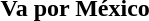<table>
<tr>
<th>Va por México</th>
</tr>
<tr>
<td></td>
</tr>
<tr>
<td></td>
</tr>
</table>
